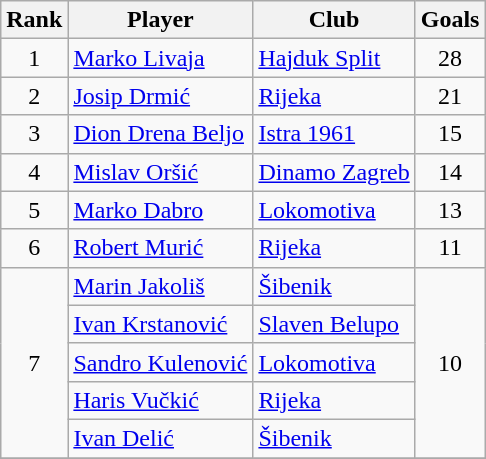<table class="wikitable" style="text-align:center">
<tr>
<th>Rank</th>
<th>Player</th>
<th>Club</th>
<th>Goals</th>
</tr>
<tr>
<td rowspan="1">1</td>
<td align="left"> <a href='#'>Marko Livaja</a></td>
<td align="left"><a href='#'>Hajduk Split</a></td>
<td rowspan="1">28</td>
</tr>
<tr>
<td rowspan="1">2</td>
<td align="left"> <a href='#'>Josip Drmić</a></td>
<td align="left"><a href='#'>Rijeka</a></td>
<td rowspan="1">21</td>
</tr>
<tr>
<td rowspan="1">3</td>
<td align="left"> <a href='#'>Dion Drena Beljo</a></td>
<td align="left"><a href='#'>Istra 1961</a></td>
<td rowspan="1">15</td>
</tr>
<tr>
<td rowspan="1">4</td>
<td align="left"> <a href='#'>Mislav Oršić</a></td>
<td align="left"><a href='#'>Dinamo Zagreb</a></td>
<td rowspan="1">14</td>
</tr>
<tr>
<td rowspan="1">5</td>
<td align="left"> <a href='#'>Marko Dabro</a></td>
<td align="left"><a href='#'>Lokomotiva</a></td>
<td rowspan="1">13</td>
</tr>
<tr>
<td rowspan="1">6</td>
<td align="left"> <a href='#'>Robert Murić</a></td>
<td align="left"><a href='#'>Rijeka</a></td>
<td rowspan="1">11</td>
</tr>
<tr>
<td rowspan="5">7</td>
<td align="left"> <a href='#'>Marin Jakoliš</a></td>
<td align="left"><a href='#'>Šibenik</a></td>
<td rowspan="5">10</td>
</tr>
<tr>
<td align="left"> <a href='#'>Ivan Krstanović</a></td>
<td align="left"><a href='#'>Slaven Belupo</a></td>
</tr>
<tr>
<td align="left"> <a href='#'>Sandro Kulenović</a></td>
<td align="left"><a href='#'>Lokomotiva</a></td>
</tr>
<tr>
<td align="left"> <a href='#'>Haris Vučkić</a></td>
<td align="left"><a href='#'>Rijeka</a></td>
</tr>
<tr>
<td align="left"> <a href='#'>Ivan Delić</a></td>
<td align="left"><a href='#'>Šibenik</a></td>
</tr>
<tr>
</tr>
</table>
